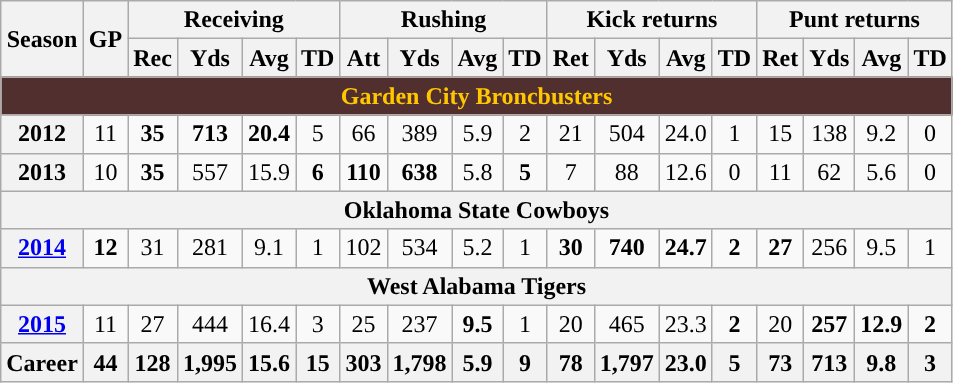<table class="wikitable" style="text-align:center;">
<tr>
<th rowspan="2">Season</th>
<th rowspan="2">GP</th>
<th colspan="4">Receiving</th>
<th colspan="4">Rushing</th>
<th colspan="4">Kick returns</th>
<th colspan="4">Punt returns</th>
</tr>
<tr>
<th>Rec</th>
<th>Yds</th>
<th>Avg</th>
<th>TD</th>
<th>Att</th>
<th>Yds</th>
<th>Avg</th>
<th>TD</th>
<th>Ret</th>
<th>Yds</th>
<th>Avg</th>
<th>TD</th>
<th>Ret</th>
<th>Yds</th>
<th>Avg</th>
<th>TD</th>
</tr>
<tr>
<th colspan="18" style="background-color: #512F2E; color:#FFC700; box-shadow: inset 2px 2px 0 #FFC700, inset −2px −2px 0 #FFC700;">Garden City Broncbusters</th>
</tr>
<tr>
<th>2012</th>
<td>11</td>
<td><strong>35</strong></td>
<td><strong>713</strong></td>
<td><strong>20.4</strong></td>
<td>5</td>
<td>66</td>
<td>389</td>
<td>5.9</td>
<td>2</td>
<td>21</td>
<td>504</td>
<td>24.0</td>
<td>1</td>
<td>15</td>
<td>138</td>
<td>9.2</td>
<td>0</td>
</tr>
<tr>
<th>2013</th>
<td>10</td>
<td><strong>35</strong></td>
<td>557</td>
<td>15.9</td>
<td><strong>6</strong></td>
<td><strong>110</strong></td>
<td><strong>638</strong></td>
<td>5.8</td>
<td><strong>5</strong></td>
<td>7</td>
<td>88</td>
<td>12.6</td>
<td>0</td>
<td>11</td>
<td>62</td>
<td>5.6</td>
<td>0</td>
</tr>
<tr>
<th colspan="18">Oklahoma State Cowboys</th>
</tr>
<tr>
<th><a href='#'>2014</a></th>
<td><strong>12</strong></td>
<td>31</td>
<td>281</td>
<td>9.1</td>
<td>1</td>
<td>102</td>
<td>534</td>
<td>5.2</td>
<td>1</td>
<td><strong>30</strong></td>
<td><strong>740</strong></td>
<td><strong>24.7</strong></td>
<td><strong>2</strong></td>
<td><strong>27</strong></td>
<td>256</td>
<td>9.5</td>
<td>1</td>
</tr>
<tr>
<th colspan="18">West Alabama Tigers</th>
</tr>
<tr>
<th><a href='#'>2015</a></th>
<td>11</td>
<td>27</td>
<td>444</td>
<td>16.4</td>
<td>3</td>
<td>25</td>
<td>237</td>
<td><strong>9.5</strong></td>
<td>1</td>
<td>20</td>
<td>465</td>
<td>23.3</td>
<td><strong>2</strong></td>
<td>20</td>
<td><strong>257</strong></td>
<td><strong>12.9</strong></td>
<td><strong>2</strong></td>
</tr>
<tr>
<th>Career</th>
<th>44</th>
<th>128</th>
<th>1,995</th>
<th>15.6</th>
<th>15</th>
<th>303</th>
<th>1,798</th>
<th>5.9</th>
<th>9</th>
<th>78</th>
<th>1,797</th>
<th>23.0</th>
<th>5</th>
<th>73</th>
<th>713</th>
<th>9.8</th>
<th>3</th>
</tr>
</table>
